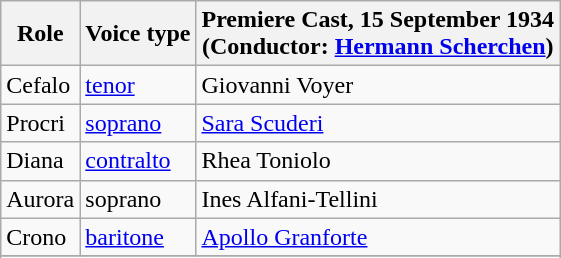<table class="wikitable">
<tr>
<th>Role</th>
<th>Voice type</th>
<th>Premiere Cast,  15 September 1934<br>(Conductor: <a href='#'>Hermann Scherchen</a>)</th>
</tr>
<tr>
<td>Cefalo</td>
<td><a href='#'>tenor</a></td>
<td>Giovanni Voyer</td>
</tr>
<tr>
<td>Procri</td>
<td><a href='#'>soprano</a></td>
<td><a href='#'>Sara Scuderi</a></td>
</tr>
<tr>
<td>Diana</td>
<td><a href='#'>contralto</a></td>
<td>Rhea Toniolo</td>
</tr>
<tr>
<td>Aurora</td>
<td>soprano</td>
<td>Ines Alfani-Tellini</td>
</tr>
<tr>
<td>Crono</td>
<td><a href='#'>baritone</a></td>
<td><a href='#'>Apollo Granforte</a></td>
</tr>
<tr>
</tr>
<tr>
</tr>
</table>
